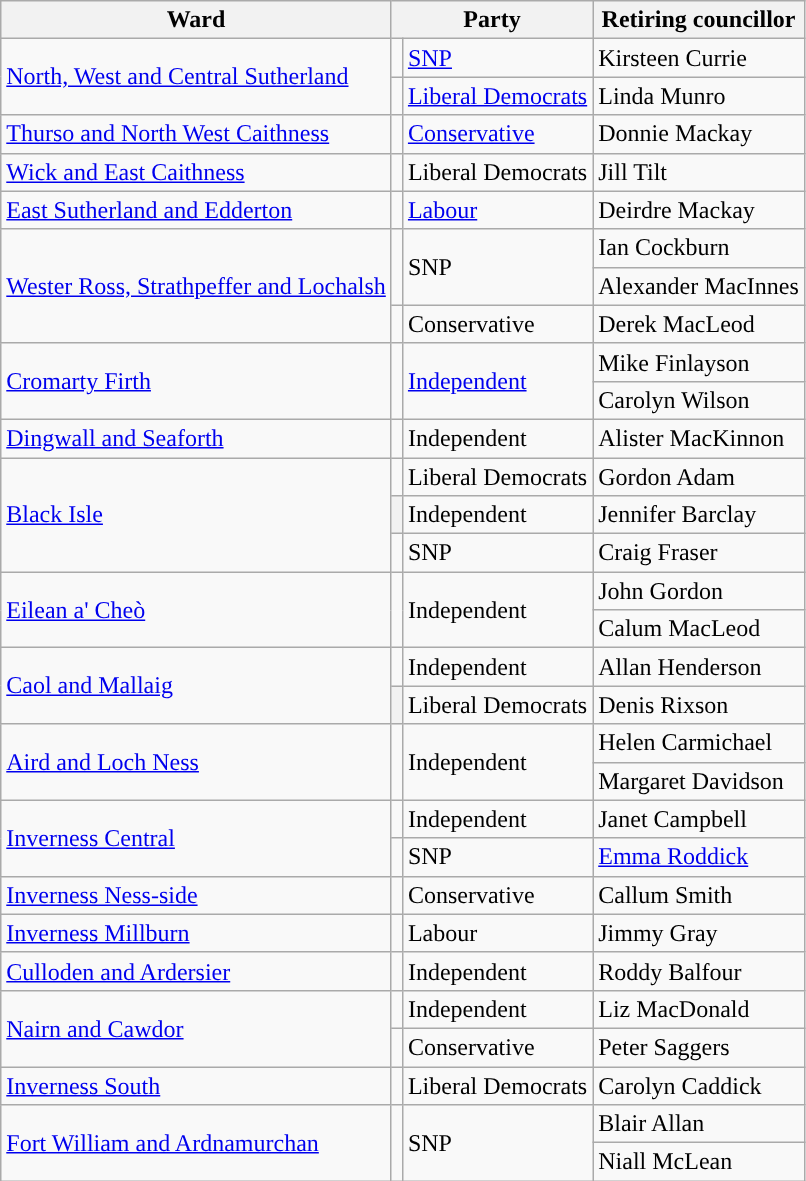<table class="wikitable sortable">
<tr>
<th>Ward</th>
<th colspan="2">Party</th>
<th>Retiring councillor</th>
</tr>
<tr>
<td rowspan="2"><a href='#'>North, West and Central Sutherland</a></td>
<td style="background-color: "></td>
<td><a href='#'>SNP</a></td>
<td>Kirsteen Currie</td>
</tr>
<tr>
<td style="background-color: "></td>
<td><a href='#'>Liberal Democrats</a></td>
<td>Linda Munro</td>
</tr>
<tr>
<td><a href='#'>Thurso and North West Caithness</a></td>
<td style="background-color: "></td>
<td><a href='#'>Conservative</a></td>
<td>Donnie Mackay</td>
</tr>
<tr>
<td><a href='#'>Wick and East Caithness</a></td>
<td style="background-color: "></td>
<td>Liberal Democrats</td>
<td>Jill Tilt</td>
</tr>
<tr>
<td><a href='#'>East Sutherland and Edderton</a></td>
<td style="background-color: "></td>
<td><a href='#'>Labour</a></td>
<td>Deirdre Mackay</td>
</tr>
<tr>
<td rowspan="3"><a href='#'>Wester Ross, Strathpeffer and Lochalsh</a></td>
<td rowspan="2" style="background-color: "></td>
<td rowspan="2">SNP</td>
<td>Ian Cockburn</td>
</tr>
<tr>
<td>Alexander MacInnes</td>
</tr>
<tr>
<td style="background-color: "></td>
<td>Conservative</td>
<td>Derek MacLeod</td>
</tr>
<tr>
<td rowspan="2"><a href='#'>Cromarty Firth</a></td>
<td rowspan="2" style="background-color: "></td>
<td rowspan="2"><a href='#'>Independent</a></td>
<td>Mike Finlayson</td>
</tr>
<tr>
<td>Carolyn Wilson</td>
</tr>
<tr>
<td><a href='#'>Dingwall and Seaforth</a></td>
<td style="background-color: "></td>
<td>Independent</td>
<td>Alister MacKinnon</td>
</tr>
<tr>
<td rowspan="3"><a href='#'>Black Isle</a></td>
<td style="background-color: "></td>
<td>Liberal Democrats</td>
<td>Gordon Adam</td>
</tr>
<tr>
<th style="background-color: "></th>
<td>Independent</td>
<td>Jennifer Barclay</td>
</tr>
<tr>
<td style="background-color: "></td>
<td>SNP</td>
<td>Craig Fraser</td>
</tr>
<tr>
<td rowspan="2"><a href='#'>Eilean a' Cheò</a></td>
<td rowspan="2" style="background-color: "></td>
<td rowspan="2">Independent</td>
<td>John Gordon</td>
</tr>
<tr>
<td>Calum MacLeod</td>
</tr>
<tr>
<td rowspan="2"><a href='#'>Caol and Mallaig</a></td>
<td style="background-color: "></td>
<td>Independent</td>
<td>Allan Henderson</td>
</tr>
<tr>
<th style="background-color: "></th>
<td>Liberal Democrats</td>
<td>Denis Rixson</td>
</tr>
<tr>
<td rowspan="2"><a href='#'>Aird and Loch Ness</a></td>
<td rowspan="2" style="background-color: "></td>
<td rowspan="2">Independent</td>
<td>Helen Carmichael</td>
</tr>
<tr>
<td>Margaret Davidson</td>
</tr>
<tr>
<td rowspan="2"><a href='#'>Inverness Central</a></td>
<td style="background-color: "></td>
<td>Independent</td>
<td>Janet Campbell</td>
</tr>
<tr>
<td style="background-color: "></td>
<td>SNP</td>
<td><a href='#'>Emma Roddick</a></td>
</tr>
<tr>
<td><a href='#'>Inverness Ness-side</a></td>
<td style="background-color: "></td>
<td>Conservative</td>
<td>Callum Smith</td>
</tr>
<tr>
<td><a href='#'>Inverness Millburn</a></td>
<td style="background-color: "></td>
<td>Labour</td>
<td>Jimmy Gray</td>
</tr>
<tr>
<td><a href='#'>Culloden and Ardersier</a></td>
<td style="background-color: "></td>
<td>Independent</td>
<td>Roddy Balfour</td>
</tr>
<tr>
<td rowspan="2"><a href='#'>Nairn and Cawdor</a></td>
<td style="background-color: "></td>
<td>Independent</td>
<td>Liz MacDonald</td>
</tr>
<tr>
<td style="background-color: "></td>
<td>Conservative</td>
<td>Peter Saggers</td>
</tr>
<tr>
<td><a href='#'>Inverness South</a></td>
<td style="background-color: "></td>
<td>Liberal Democrats</td>
<td>Carolyn Caddick</td>
</tr>
<tr>
<td rowspan="2"><a href='#'>Fort William and Ardnamurchan</a></td>
<td rowspan="2" style="background-color: "></td>
<td rowspan="2">SNP</td>
<td>Blair Allan</td>
</tr>
<tr>
<td>Niall McLean</td>
</tr>
</table>
